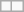<table class="wikitable">
<tr>
<td></td>
<td></td>
</tr>
</table>
